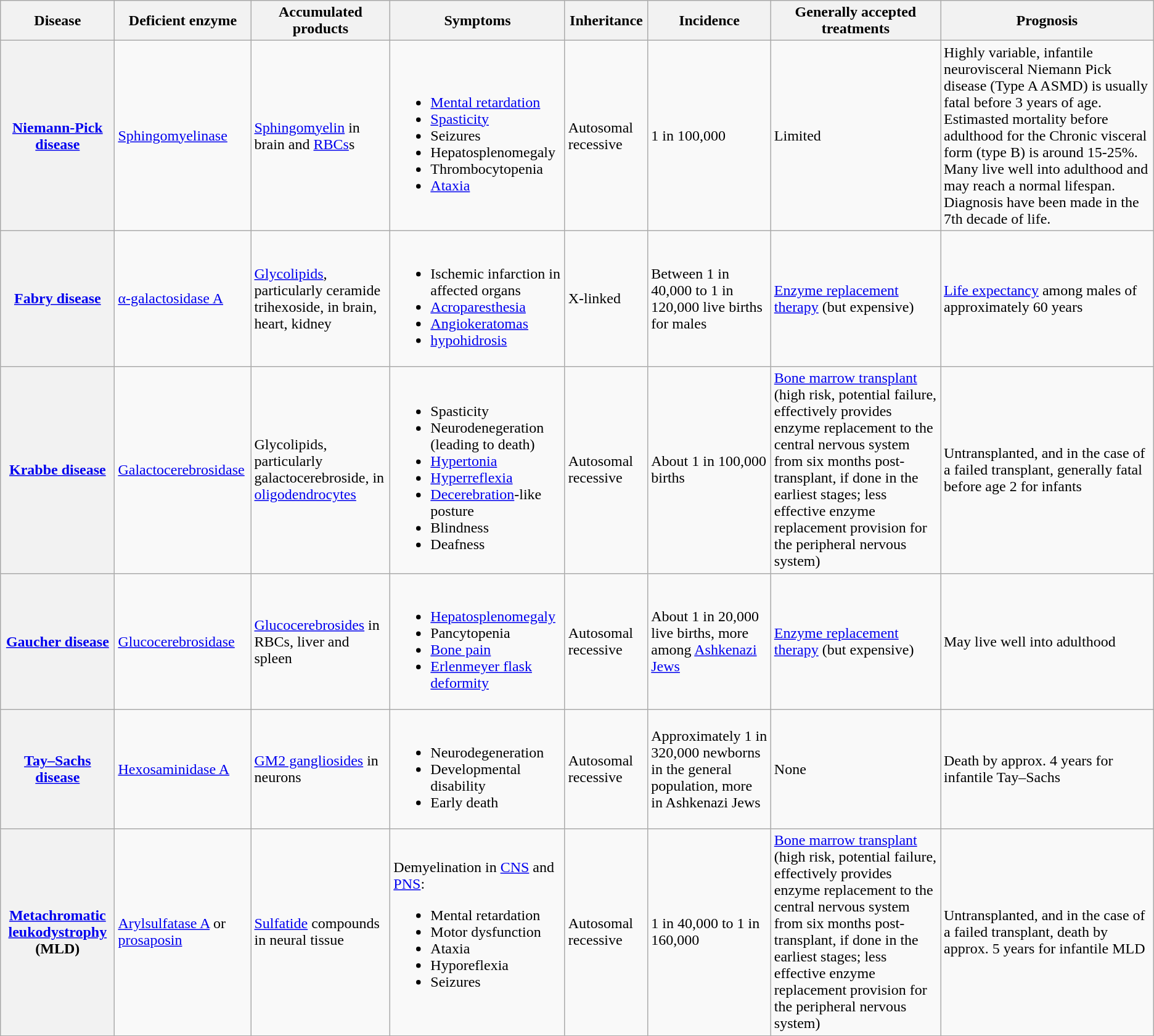<table class="wikitable">
<tr>
<th>Disease</th>
<th>Deficient enzyme</th>
<th>Accumulated products</th>
<th>Symptoms</th>
<th>Inheritance</th>
<th>Incidence</th>
<th>Generally accepted treatments</th>
<th>Prognosis</th>
</tr>
<tr>
<th><a href='#'>Niemann-Pick disease</a></th>
<td><a href='#'>Sphingomyelinase</a></td>
<td><a href='#'>Sphingomyelin</a> in brain and <a href='#'>RBCs</a>s</td>
<td><br><ul><li><a href='#'>Mental retardation</a></li><li><a href='#'>Spasticity</a></li><li>Seizures</li><li>Hepatosplenomegaly</li><li>Thrombocytopenia</li><li><a href='#'>Ataxia</a></li></ul></td>
<td>Autosomal recessive</td>
<td>1 in 100,000</td>
<td>Limited</td>
<td>Highly variable, infantile neurovisceral Niemann Pick disease (Type A ASMD) is usually fatal before 3 years of age. Estimasted mortality before adulthood for the Chronic visceral form (type B) is around 15-25%. Many live well into adulthood and may reach a normal lifespan. Diagnosis have been made in the 7th decade of life.</td>
</tr>
<tr>
<th><a href='#'>Fabry disease</a></th>
<td><a href='#'>α-galactosidase A</a></td>
<td><a href='#'>Glycolipids</a>, particularly ceramide trihexoside, in brain, heart, kidney</td>
<td><br><ul><li>Ischemic infarction in affected organs</li><li><a href='#'>Acroparesthesia</a></li><li><a href='#'>Angiokeratomas</a></li><li><a href='#'>hypohidrosis</a></li></ul></td>
<td>X-linked</td>
<td>Between 1 in 40,000 to 1 in 120,000 live births for males</td>
<td><a href='#'>Enzyme replacement therapy</a> (but expensive)</td>
<td><a href='#'>Life expectancy</a> among males of approximately 60 years</td>
</tr>
<tr>
<th><a href='#'>Krabbe disease</a></th>
<td><a href='#'>Galactocerebrosidase</a></td>
<td>Glycolipids, particularly galactocerebroside, in <a href='#'>oligodendrocytes</a></td>
<td><br><ul><li>Spasticity</li><li>Neurodenegeration (leading to death)</li><li><a href='#'>Hypertonia</a></li><li><a href='#'>Hyperreflexia</a></li><li><a href='#'>Decerebration</a>-like posture</li><li>Blindness</li><li>Deafness</li></ul></td>
<td>Autosomal recessive</td>
<td>About 1 in 100,000 births</td>
<td><a href='#'>Bone marrow transplant</a> (high risk, potential failure, effectively provides enzyme replacement to the central nervous system from six months post-transplant, if done in the earliest stages; less effective enzyme replacement provision for the peripheral nervous system)</td>
<td>Untransplanted, and in the case of a failed transplant, generally fatal before age 2 for infants</td>
</tr>
<tr>
<th><a href='#'>Gaucher disease</a></th>
<td><a href='#'>Glucocerebrosidase</a></td>
<td><a href='#'>Glucocerebrosides</a> in RBCs, liver and spleen</td>
<td><br><ul><li><a href='#'>Hepatosplenomegaly</a></li><li>Pancytopenia</li><li><a href='#'>Bone pain</a></li><li><a href='#'>Erlenmeyer flask deformity</a></li></ul></td>
<td>Autosomal recessive</td>
<td>About 1 in 20,000 live births, more among <a href='#'>Ashkenazi Jews</a></td>
<td><a href='#'>Enzyme replacement therapy</a> (but expensive)</td>
<td>May live well into adulthood</td>
</tr>
<tr>
<th><a href='#'>Tay–Sachs disease</a></th>
<td><a href='#'>Hexosaminidase A</a></td>
<td><a href='#'>GM2 gangliosides</a> in neurons</td>
<td><br><ul><li>Neurodegeneration</li><li>Developmental disability</li><li>Early death</li></ul></td>
<td>Autosomal recessive</td>
<td>Approximately 1 in 320,000 newborns in the general population, more in Ashkenazi Jews</td>
<td>None</td>
<td>Death by approx. 4 years for infantile Tay–Sachs</td>
</tr>
<tr>
<th><a href='#'>Metachromatic leukodystrophy</a> (MLD)</th>
<td><a href='#'>Arylsulfatase A</a> or <a href='#'>prosaposin</a></td>
<td><a href='#'>Sulfatide</a> compounds in neural tissue</td>
<td>Demyelination in <a href='#'>CNS</a> and <a href='#'>PNS</a>:<br><ul><li>Mental retardation</li><li>Motor dysfunction</li><li>Ataxia</li><li>Hyporeflexia</li><li>Seizures</li></ul></td>
<td>Autosomal recessive</td>
<td>1 in 40,000 to 1 in 160,000</td>
<td><a href='#'>Bone marrow transplant</a> (high risk, potential failure, effectively provides enzyme replacement to the central nervous system from six months post-transplant, if done in the earliest stages; less effective enzyme replacement provision for the peripheral nervous system)</td>
<td>Untransplanted, and in the case of a failed transplant, death by approx. 5 years for infantile MLD</td>
</tr>
<tr>
</tr>
</table>
